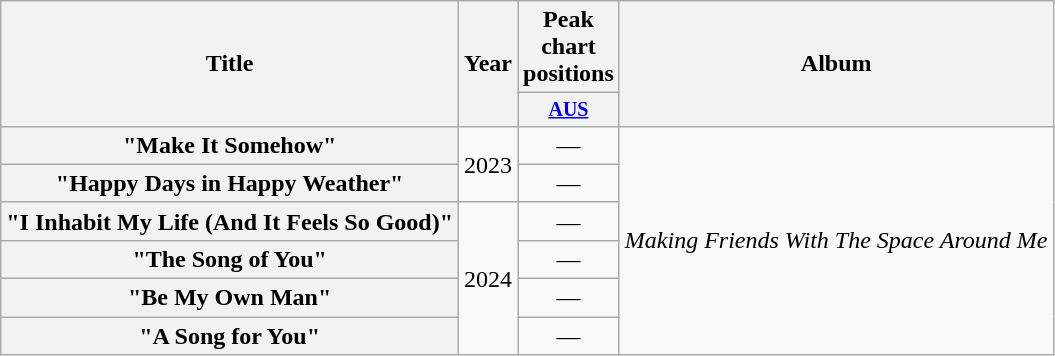<table class="wikitable plainrowheaders" style="text-align:center;">
<tr>
<th scope="col" rowspan="2">Title</th>
<th scope="col" rowspan="2">Year</th>
<th scope="col" colspan="1">Peak chart positions</th>
<th scope="col" rowspan="2">Album</th>
</tr>
<tr style="font-size:smaller;">
<th style="width:40px;"><a href='#'>AUS</a></th>
</tr>
<tr>
<th scope="row">"Make It Somehow"</th>
<td rowspan="2">2023</td>
<td>—</td>
<td rowspan="6"><em>Making Friends With The Space Around Me</em></td>
</tr>
<tr>
<th scope="row">"Happy Days in Happy Weather"</th>
<td>—</td>
</tr>
<tr>
<th scope="row">"I Inhabit My Life (And It Feels So Good)"</th>
<td rowspan="4">2024</td>
<td>—</td>
</tr>
<tr>
<th scope="row">"The Song of You"</th>
<td>—</td>
</tr>
<tr>
<th scope="row">"Be My Own Man"</th>
<td>—</td>
</tr>
<tr>
<th scope="row">"A Song for You"</th>
<td>—</td>
</tr>
</table>
